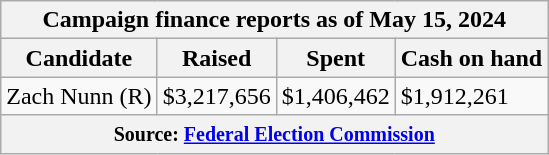<table class="wikitable sortable">
<tr>
<th colspan=4>Campaign finance reports as of May 15, 2024</th>
</tr>
<tr style="text-align:center;">
<th>Candidate</th>
<th>Raised</th>
<th>Spent</th>
<th>Cash on hand</th>
</tr>
<tr>
<td>Zach Nunn (R)</td>
<td>$3,217,656</td>
<td>$1,406,462</td>
<td>$1,912,261</td>
</tr>
<tr>
<th colspan="4"><small>Source: <a href='#'>Federal Election Commission</a></small></th>
</tr>
</table>
